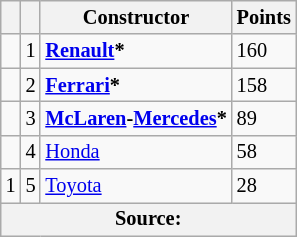<table class="wikitable" style="font-size: 85%;">
<tr>
<th></th>
<th></th>
<th>Constructor</th>
<th>Points</th>
</tr>
<tr>
<td></td>
<td align="center">1</td>
<td> <strong><a href='#'>Renault</a>*</strong></td>
<td>160</td>
</tr>
<tr>
<td></td>
<td align="center">2</td>
<td> <strong><a href='#'>Ferrari</a>*</strong></td>
<td>158</td>
</tr>
<tr>
<td></td>
<td align="center">3</td>
<td> <strong><a href='#'>McLaren</a>-<a href='#'>Mercedes</a>*</strong></td>
<td>89</td>
</tr>
<tr>
<td></td>
<td align="center">4</td>
<td> <a href='#'>Honda</a></td>
<td>58</td>
</tr>
<tr>
<td> 1</td>
<td align="center">5</td>
<td> <a href='#'>Toyota</a></td>
<td>28</td>
</tr>
<tr>
<th colspan=4>Source: </th>
</tr>
</table>
